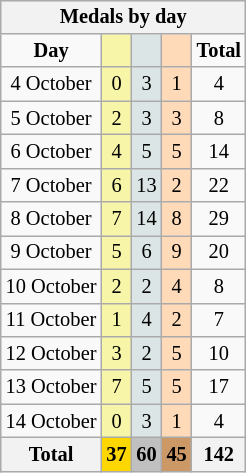<table class="wikitable" style="font-size:85%; float:right">
<tr align=center>
<th colspan=5><strong>Medals by day</strong></th>
</tr>
<tr align=center>
<td><strong>Day</strong></td>
<td bgcolor=#f7f6a8></td>
<td bgcolor=#dce5e5></td>
<td bgcolor=#ffdab9></td>
<td><strong>Total</strong></td>
</tr>
<tr align="center">
<td>4 October</td>
<td bgcolor="#f7f6a8">0</td>
<td bgcolor="#dce5e5">3</td>
<td bgcolor="#ffdab9">1</td>
<td>4</td>
</tr>
<tr align="center">
<td>5 October</td>
<td bgcolor="#f7f6a8">2</td>
<td bgcolor="#dce5e5">3</td>
<td bgcolor="#ffdab9">3</td>
<td>8</td>
</tr>
<tr align="center">
<td>6 October</td>
<td bgcolor="#f7f6a8">4</td>
<td bgcolor="#dce5e5">5</td>
<td bgcolor="#ffdab9">5</td>
<td>14</td>
</tr>
<tr align="center">
<td>7 October</td>
<td bgcolor="#f7f6a8">6</td>
<td bgcolor="#dce5e5">13</td>
<td bgcolor="#ffdab9">2</td>
<td>22</td>
</tr>
<tr align="center">
<td>8 October</td>
<td bgcolor="#f7f6a8">7</td>
<td bgcolor="#dce5e5">14</td>
<td bgcolor="#ffdab9">8</td>
<td>29</td>
</tr>
<tr align="center">
<td>9 October</td>
<td bgcolor="#f7f6a8">5</td>
<td bgcolor="#dce5e5">6</td>
<td bgcolor="#ffdab9">9</td>
<td>20</td>
</tr>
<tr align="center">
<td>10 October</td>
<td bgcolor="#f7f6a8">2</td>
<td bgcolor="#dce5e5">2</td>
<td bgcolor="#ffdab9">4</td>
<td>8</td>
</tr>
<tr align="center">
<td>11 October</td>
<td bgcolor="#f7f6a8">1</td>
<td bgcolor="#dce5e5">4</td>
<td bgcolor="#ffdab9">2</td>
<td>7</td>
</tr>
<tr align="center">
<td>12 October</td>
<td bgcolor="#f7f6a8">3</td>
<td bgcolor="#dce5e5">2</td>
<td bgcolor="#ffdab9">5</td>
<td>10</td>
</tr>
<tr align="center">
<td>13 October</td>
<td bgcolor="#f7f6a8">7</td>
<td bgcolor="#dce5e5">5</td>
<td bgcolor="#ffdab9">5</td>
<td>17</td>
</tr>
<tr align="center">
<td>14 October</td>
<td bgcolor="#f7f6a8">0</td>
<td bgcolor="#dce5e5">3</td>
<td bgcolor="#ffdab9">1</td>
<td>4</td>
</tr>
<tr align=center>
<th bgcolor=#efefef><strong>Total</strong></th>
<th style="background:gold;">37</th>
<th style="background:silver;">60</th>
<th style="background:#c96;">45</th>
<th>142</th>
</tr>
</table>
